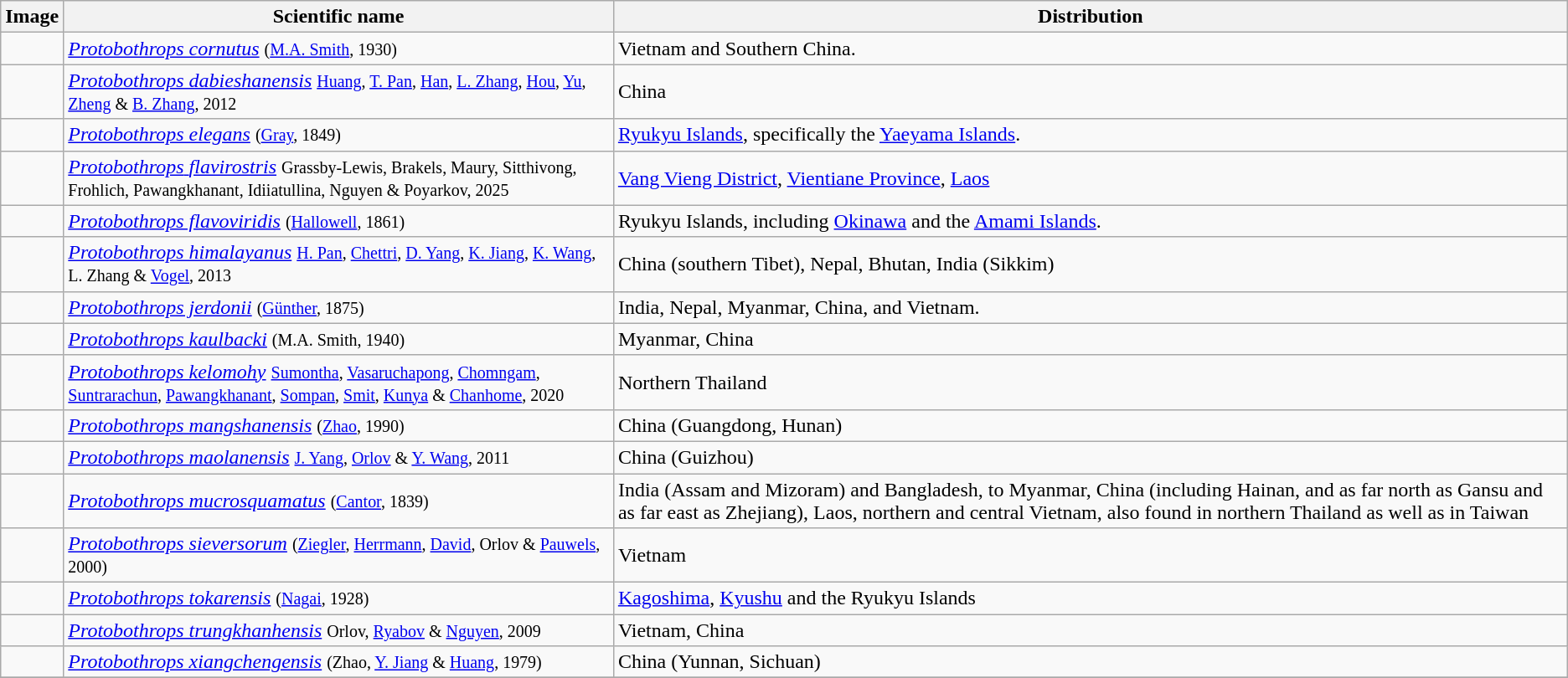<table class="wikitable">
<tr>
<th>Image</th>
<th>Scientific name</th>
<th>Distribution</th>
</tr>
<tr>
<td></td>
<td><em><a href='#'>Protobothrops cornutus</a></em> <small>(<a href='#'>M.A. Smith</a>, 1930)</small></td>
<td>Vietnam and Southern China.</td>
</tr>
<tr>
<td></td>
<td><em><a href='#'>Protobothrops dabieshanensis</a></em> <small><a href='#'>Huang</a>, <a href='#'>T. Pan</a>, <a href='#'>Han</a>, <a href='#'>L. Zhang</a>, <a href='#'>Hou</a>, <a href='#'>Yu</a>, <a href='#'>Zheng</a> & <a href='#'>B. Zhang</a>, 2012</small></td>
<td>China</td>
</tr>
<tr>
<td></td>
<td><em><a href='#'>Protobothrops elegans</a></em> <small>(<a href='#'>Gray</a>, 1849)</small></td>
<td><a href='#'>Ryukyu Islands</a>, specifically the <a href='#'>Yaeyama Islands</a>.</td>
</tr>
<tr>
<td></td>
<td><a href='#'><em>Protobothrops</em> <em>flavirostris</em></a> <small>Grassby-Lewis, Brakels, Maury, Sitthivong, Frohlich, Pawangkhanant, Idiiatullina, Nguyen & Poyarkov, 2025</small></td>
<td><a href='#'>Vang Vieng District</a>, <a href='#'>Vientiane Province</a>, <a href='#'>Laos</a></td>
</tr>
<tr>
<td></td>
<td><em><a href='#'>Protobothrops flavoviridis</a></em> <small>(<a href='#'>Hallowell</a>, 1861)</small></td>
<td>Ryukyu Islands, including <a href='#'>Okinawa</a> and the <a href='#'>Amami Islands</a>.</td>
</tr>
<tr>
<td></td>
<td><em><a href='#'>Protobothrops himalayanus</a></em> <small><a href='#'>H. Pan</a>, <a href='#'>Chettri</a>, <a href='#'>D. Yang</a>, <a href='#'>K. Jiang</a>, <a href='#'>K. Wang</a>, L. Zhang & <a href='#'>Vogel</a>, 2013</small></td>
<td>China (southern Tibet), Nepal, Bhutan, India (Sikkim)</td>
</tr>
<tr>
<td></td>
<td><em><a href='#'>Protobothrops jerdonii</a></em> <small>(<a href='#'>Günther</a>, 1875)</small></td>
<td>India, Nepal, Myanmar, China, and Vietnam.</td>
</tr>
<tr>
<td></td>
<td><em><a href='#'>Protobothrops kaulbacki</a></em> <small>(M.A. Smith, 1940)</small></td>
<td>Myanmar, China</td>
</tr>
<tr>
<td></td>
<td><em><a href='#'>Protobothrops kelomohy</a></em> <small><a href='#'>Sumontha</a>, <a href='#'>Vasaruchapong</a>, <a href='#'>Chomngam</a>, <a href='#'>Suntrarachun</a>, <a href='#'>Pawangkhanant</a>, <a href='#'>Sompan</a>, <a href='#'>Smit</a>, <a href='#'>Kunya</a> & <a href='#'>Chanhome</a>, 2020</small></td>
<td>Northern Thailand</td>
</tr>
<tr>
<td></td>
<td><em><a href='#'>Protobothrops mangshanensis</a></em> <small>(<a href='#'>Zhao</a>, 1990)</small></td>
<td>China (Guangdong, Hunan)</td>
</tr>
<tr>
<td></td>
<td><em><a href='#'>Protobothrops maolanensis</a></em> <small><a href='#'>J. Yang</a>, <a href='#'>Orlov</a> & <a href='#'>Y. Wang</a>, 2011</small></td>
<td>China (Guizhou)</td>
</tr>
<tr>
<td></td>
<td><em><a href='#'>Protobothrops mucrosquamatus</a></em> <small>(<a href='#'>Cantor</a>, 1839)</small></td>
<td>India (Assam and Mizoram) and Bangladesh, to Myanmar, China (including Hainan, and as far north as Gansu and as far east as Zhejiang), Laos, northern and central Vietnam, also found in northern Thailand as well as in Taiwan</td>
</tr>
<tr>
<td></td>
<td><em><a href='#'>Protobothrops sieversorum</a></em> <small>(<a href='#'>Ziegler</a>, <a href='#'>Herrmann</a>, <a href='#'>David</a>, Orlov & <a href='#'>Pauwels</a>, 2000)</small></td>
<td>Vietnam</td>
</tr>
<tr>
<td></td>
<td><em><a href='#'>Protobothrops tokarensis</a></em> <small>(<a href='#'>Nagai</a>, 1928)</small></td>
<td><a href='#'>Kagoshima</a>, <a href='#'>Kyushu</a> and the Ryukyu Islands</td>
</tr>
<tr>
<td></td>
<td><em><a href='#'>Protobothrops trungkhanhensis</a></em> <small>Orlov, <a href='#'>Ryabov</a> & <a href='#'>Nguyen</a>, 2009</small></td>
<td>Vietnam, China</td>
</tr>
<tr>
<td></td>
<td><em><a href='#'>Protobothrops xiangchengensis</a></em> <small>(Zhao, <a href='#'>Y. Jiang</a> & <a href='#'>Huang</a>, 1979)</small></td>
<td>China (Yunnan, Sichuan)</td>
</tr>
<tr>
</tr>
</table>
